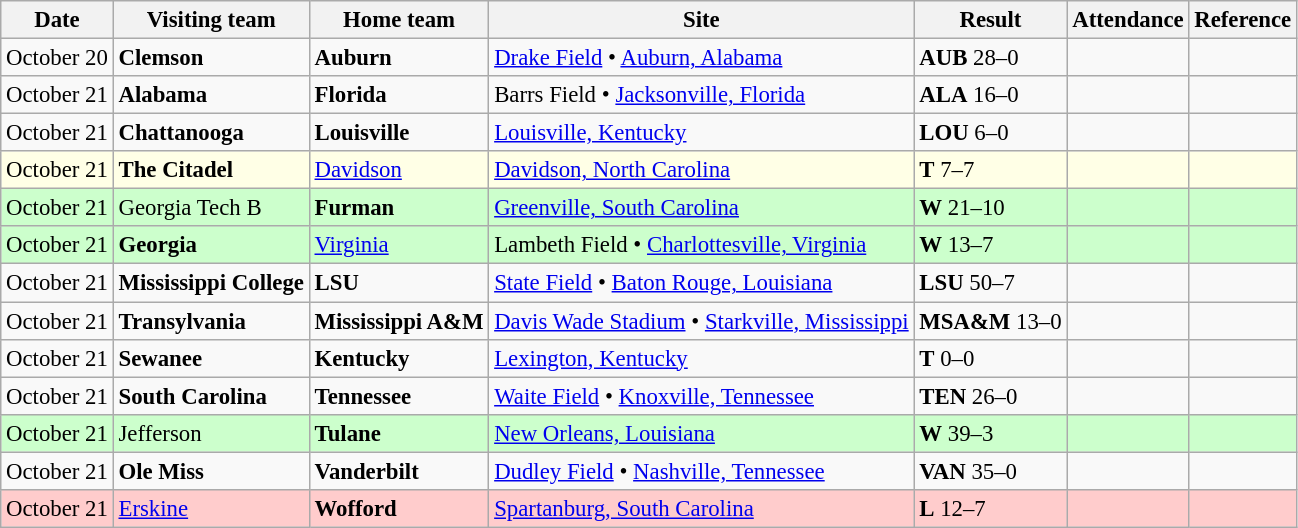<table class="wikitable" style="font-size:95%;">
<tr>
<th>Date</th>
<th>Visiting team</th>
<th>Home team</th>
<th>Site</th>
<th>Result</th>
<th>Attendance</th>
<th class="unsortable">Reference</th>
</tr>
<tr bgcolor=>
<td>October 20</td>
<td><strong>Clemson</strong></td>
<td><strong>Auburn</strong></td>
<td><a href='#'>Drake Field</a> • <a href='#'>Auburn, Alabama</a></td>
<td><strong>AUB</strong> 28–0</td>
<td></td>
<td></td>
</tr>
<tr bgcolor=>
<td>October 21</td>
<td><strong>Alabama</strong></td>
<td><strong>Florida</strong></td>
<td>Barrs Field • <a href='#'>Jacksonville, Florida</a></td>
<td><strong>ALA</strong> 16–0</td>
<td></td>
<td></td>
</tr>
<tr bgcolor=>
<td>October 21</td>
<td><strong>Chattanooga</strong></td>
<td><strong>Louisville</strong></td>
<td><a href='#'>Louisville, Kentucky</a></td>
<td><strong>LOU</strong> 6–0</td>
<td></td>
<td></td>
</tr>
<tr bgcolor=ffffe6>
<td>October 21</td>
<td><strong>The Citadel</strong></td>
<td><a href='#'>Davidson</a></td>
<td><a href='#'>Davidson, North Carolina</a></td>
<td><strong>T</strong> 7–7</td>
<td></td>
<td></td>
</tr>
<tr bgcolor=ccffcc>
<td>October 21</td>
<td>Georgia Tech B</td>
<td><strong>Furman</strong></td>
<td><a href='#'>Greenville, South Carolina</a></td>
<td><strong>W</strong> 21–10</td>
<td></td>
<td></td>
</tr>
<tr bgcolor=ccffcc>
<td>October 21</td>
<td><strong>Georgia</strong></td>
<td><a href='#'>Virginia</a></td>
<td>Lambeth Field • <a href='#'>Charlottesville, Virginia</a></td>
<td><strong>W</strong> 13–7</td>
<td></td>
<td></td>
</tr>
<tr bgcolor=>
<td>October 21</td>
<td><strong>Mississippi College</strong></td>
<td><strong>LSU</strong></td>
<td><a href='#'>State Field</a> • <a href='#'>Baton Rouge, Louisiana</a></td>
<td><strong>LSU</strong> 50–7</td>
<td></td>
<td></td>
</tr>
<tr bgcolor=>
<td>October 21</td>
<td><strong>Transylvania</strong></td>
<td><strong>Mississippi A&M</strong></td>
<td><a href='#'>Davis Wade Stadium</a> • <a href='#'>Starkville, Mississippi</a></td>
<td><strong>MSA&M</strong> 13–0</td>
<td></td>
<td></td>
</tr>
<tr bgcolor=>
<td>October 21</td>
<td><strong>Sewanee</strong></td>
<td><strong>Kentucky</strong></td>
<td><a href='#'>Lexington, Kentucky</a></td>
<td><strong>T</strong> 0–0</td>
<td></td>
<td></td>
</tr>
<tr bgcolor=>
<td>October 21</td>
<td><strong>South Carolina</strong></td>
<td><strong>Tennessee</strong></td>
<td><a href='#'>Waite Field</a> • <a href='#'>Knoxville, Tennessee</a></td>
<td><strong>TEN</strong> 26–0</td>
<td></td>
<td></td>
</tr>
<tr bgcolor=ccffcc>
<td>October 21</td>
<td>Jefferson</td>
<td><strong>Tulane</strong></td>
<td><a href='#'>New Orleans, Louisiana</a></td>
<td><strong>W</strong> 39–3</td>
<td></td>
<td></td>
</tr>
<tr bgcolor=>
<td>October 21</td>
<td><strong>Ole Miss</strong></td>
<td><strong>Vanderbilt</strong></td>
<td><a href='#'>Dudley Field</a> • <a href='#'>Nashville, Tennessee</a></td>
<td><strong>VAN</strong> 35–0</td>
<td></td>
<td></td>
</tr>
<tr bgcolor=ffcccc>
<td>October 21</td>
<td><a href='#'>Erskine</a></td>
<td><strong>Wofford</strong></td>
<td><a href='#'>Spartanburg, South Carolina</a></td>
<td><strong>L</strong> 12–7</td>
<td></td>
<td></td>
</tr>
</table>
